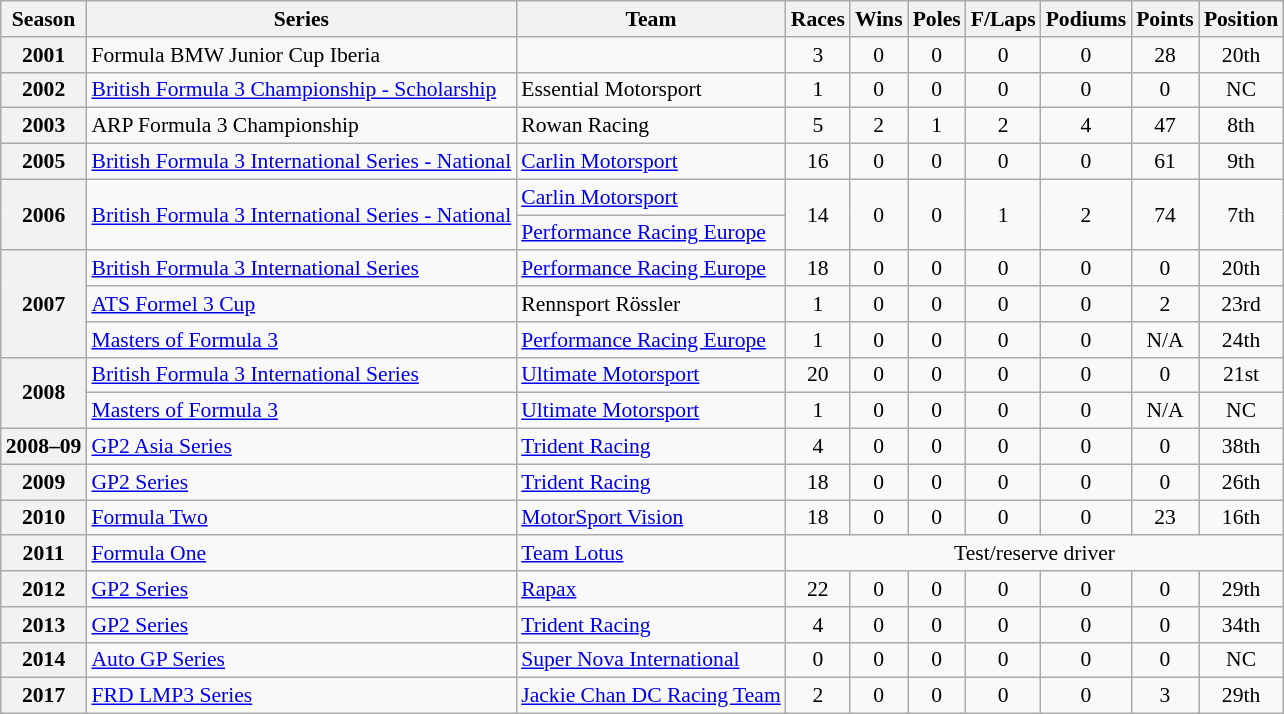<table class="wikitable" style="font-size: 90%; text-align:center">
<tr>
<th>Season</th>
<th>Series</th>
<th>Team</th>
<th>Races</th>
<th>Wins</th>
<th>Poles</th>
<th>F/Laps</th>
<th>Podiums</th>
<th>Points</th>
<th>Position</th>
</tr>
<tr>
<th>2001</th>
<td align=left>Formula BMW Junior Cup Iberia</td>
<td align=left></td>
<td>3</td>
<td>0</td>
<td>0</td>
<td>0</td>
<td>0</td>
<td>28</td>
<td>20th</td>
</tr>
<tr>
<th>2002</th>
<td align=left><a href='#'>British Formula 3 Championship - Scholarship</a></td>
<td align=left>Essential Motorsport</td>
<td>1</td>
<td>0</td>
<td>0</td>
<td>0</td>
<td>0</td>
<td>0</td>
<td>NC</td>
</tr>
<tr>
<th>2003</th>
<td align=left>ARP Formula 3 Championship</td>
<td align=left>Rowan Racing</td>
<td>5</td>
<td>2</td>
<td>1</td>
<td>2</td>
<td>4</td>
<td>47</td>
<td>8th</td>
</tr>
<tr>
<th>2005</th>
<td align=left><a href='#'>British Formula 3 International Series - National</a></td>
<td align=left><a href='#'>Carlin Motorsport</a></td>
<td>16</td>
<td>0</td>
<td>0</td>
<td>0</td>
<td>0</td>
<td>61</td>
<td>9th</td>
</tr>
<tr>
<th rowspan=2>2006</th>
<td align=left rowspan=2><a href='#'>British Formula 3 International Series - National</a></td>
<td align=left><a href='#'>Carlin Motorsport</a></td>
<td rowspan=2>14</td>
<td rowspan=2>0</td>
<td rowspan=2>0</td>
<td rowspan=2>1</td>
<td rowspan=2>2</td>
<td rowspan=2>74</td>
<td rowspan=2>7th</td>
</tr>
<tr>
<td align=left><a href='#'>Performance Racing Europe</a></td>
</tr>
<tr>
<th rowspan=3>2007</th>
<td align=left><a href='#'>British Formula 3 International Series</a></td>
<td align=left><a href='#'>Performance Racing Europe</a></td>
<td>18</td>
<td>0</td>
<td>0</td>
<td>0</td>
<td>0</td>
<td>0</td>
<td>20th</td>
</tr>
<tr>
<td align=left><a href='#'>ATS Formel 3 Cup</a></td>
<td align=left>Rennsport Rössler</td>
<td>1</td>
<td>0</td>
<td>0</td>
<td>0</td>
<td>0</td>
<td>2</td>
<td>23rd</td>
</tr>
<tr>
<td align=left><a href='#'>Masters of Formula 3</a></td>
<td align=left><a href='#'>Performance Racing Europe</a></td>
<td>1</td>
<td>0</td>
<td>0</td>
<td>0</td>
<td>0</td>
<td>N/A</td>
<td>24th</td>
</tr>
<tr>
<th rowspan=2>2008</th>
<td align=left><a href='#'>British Formula 3 International Series</a></td>
<td align=left><a href='#'>Ultimate Motorsport</a></td>
<td>20</td>
<td>0</td>
<td>0</td>
<td>0</td>
<td>0</td>
<td>0</td>
<td>21st</td>
</tr>
<tr>
<td align=left><a href='#'>Masters of Formula 3</a></td>
<td align=left><a href='#'>Ultimate Motorsport</a></td>
<td>1</td>
<td>0</td>
<td>0</td>
<td>0</td>
<td>0</td>
<td>N/A</td>
<td>NC</td>
</tr>
<tr>
<th>2008–09</th>
<td align=left><a href='#'>GP2 Asia Series</a></td>
<td align=left><a href='#'>Trident Racing</a></td>
<td>4</td>
<td>0</td>
<td>0</td>
<td>0</td>
<td>0</td>
<td>0</td>
<td>38th</td>
</tr>
<tr>
<th>2009</th>
<td align=left><a href='#'>GP2 Series</a></td>
<td align=left><a href='#'>Trident Racing</a></td>
<td>18</td>
<td>0</td>
<td>0</td>
<td>0</td>
<td>0</td>
<td>0</td>
<td>26th</td>
</tr>
<tr>
<th>2010</th>
<td align=left><a href='#'>Formula Two</a></td>
<td align=left><a href='#'>MotorSport Vision</a></td>
<td>18</td>
<td>0</td>
<td>0</td>
<td>0</td>
<td>0</td>
<td>23</td>
<td>16th</td>
</tr>
<tr>
<th>2011</th>
<td align=left><a href='#'>Formula One</a></td>
<td align=left><a href='#'>Team Lotus</a></td>
<td colspan=7>Test/reserve driver</td>
</tr>
<tr>
<th>2012</th>
<td align=left><a href='#'>GP2 Series</a></td>
<td align=left><a href='#'>Rapax</a></td>
<td>22</td>
<td>0</td>
<td>0</td>
<td>0</td>
<td>0</td>
<td>0</td>
<td>29th</td>
</tr>
<tr>
<th>2013</th>
<td align=left><a href='#'>GP2 Series</a></td>
<td align=left><a href='#'>Trident Racing</a></td>
<td>4</td>
<td>0</td>
<td>0</td>
<td>0</td>
<td>0</td>
<td>0</td>
<td>34th</td>
</tr>
<tr>
<th>2014</th>
<td align=left><a href='#'>Auto GP Series</a></td>
<td align=left><a href='#'>Super Nova International</a></td>
<td>0</td>
<td>0</td>
<td>0</td>
<td>0</td>
<td>0</td>
<td>0</td>
<td>NC</td>
</tr>
<tr>
<th>2017</th>
<td align=left><a href='#'>FRD LMP3 Series</a></td>
<td align=left><a href='#'>Jackie Chan DC Racing Team</a></td>
<td>2</td>
<td>0</td>
<td>0</td>
<td>0</td>
<td>0</td>
<td>3</td>
<td>29th</td>
</tr>
</table>
